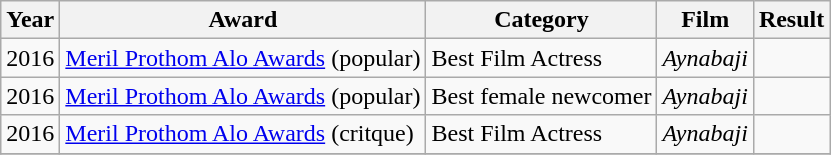<table class="wikitable">
<tr>
<th>Year</th>
<th>Award</th>
<th>Category</th>
<th>Film</th>
<th>Result</th>
</tr>
<tr>
<td>2016</td>
<td><a href='#'>Meril Prothom Alo Awards</a> (popular)</td>
<td>Best Film Actress</td>
<td><em>Aynabaji</em></td>
<td></td>
</tr>
<tr>
<td>2016</td>
<td><a href='#'>Meril Prothom Alo Awards</a> (popular)</td>
<td>Best female newcomer</td>
<td><em>Aynabaji</em></td>
<td></td>
</tr>
<tr>
<td>2016</td>
<td><a href='#'>Meril Prothom Alo Awards</a> (critque)</td>
<td>Best Film Actress</td>
<td><em>Aynabaji</em></td>
<td></td>
</tr>
<tr>
</tr>
</table>
